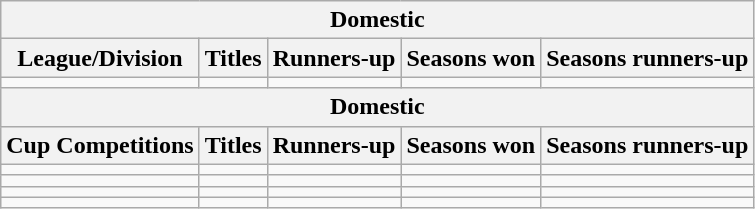<table class="wikitable">
<tr>
<th colspan="5">Domestic</th>
</tr>
<tr>
<th>League/Division</th>
<th>Titles</th>
<th>Runners-up</th>
<th>Seasons won</th>
<th>Seasons runners-up</th>
</tr>
<tr>
<td></td>
<td></td>
<td></td>
<td></td>
<td></td>
</tr>
<tr>
<th colspan="5">Domestic</th>
</tr>
<tr>
<th>Cup Competitions</th>
<th>Titles</th>
<th>Runners-up</th>
<th>Seasons won</th>
<th>Seasons runners-up</th>
</tr>
<tr>
<td></td>
<td></td>
<td></td>
<td></td>
<td></td>
</tr>
<tr>
<td></td>
<td></td>
<td></td>
<td></td>
<td></td>
</tr>
<tr>
<td></td>
<td></td>
<td></td>
<td></td>
<td></td>
</tr>
<tr>
<td></td>
<td></td>
<td></td>
<td></td>
<td></td>
</tr>
</table>
